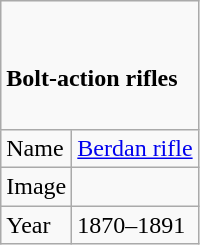<table class="wikitable">
<tr>
<td colspan="2"><br><h4>Bolt-action rifles</h4></td>
</tr>
<tr>
<td>Name</td>
<td><a href='#'>Berdan rifle</a></td>
</tr>
<tr>
<td>Image</td>
<td></td>
</tr>
<tr>
<td>Year</td>
<td>1870–1891</td>
</tr>
</table>
